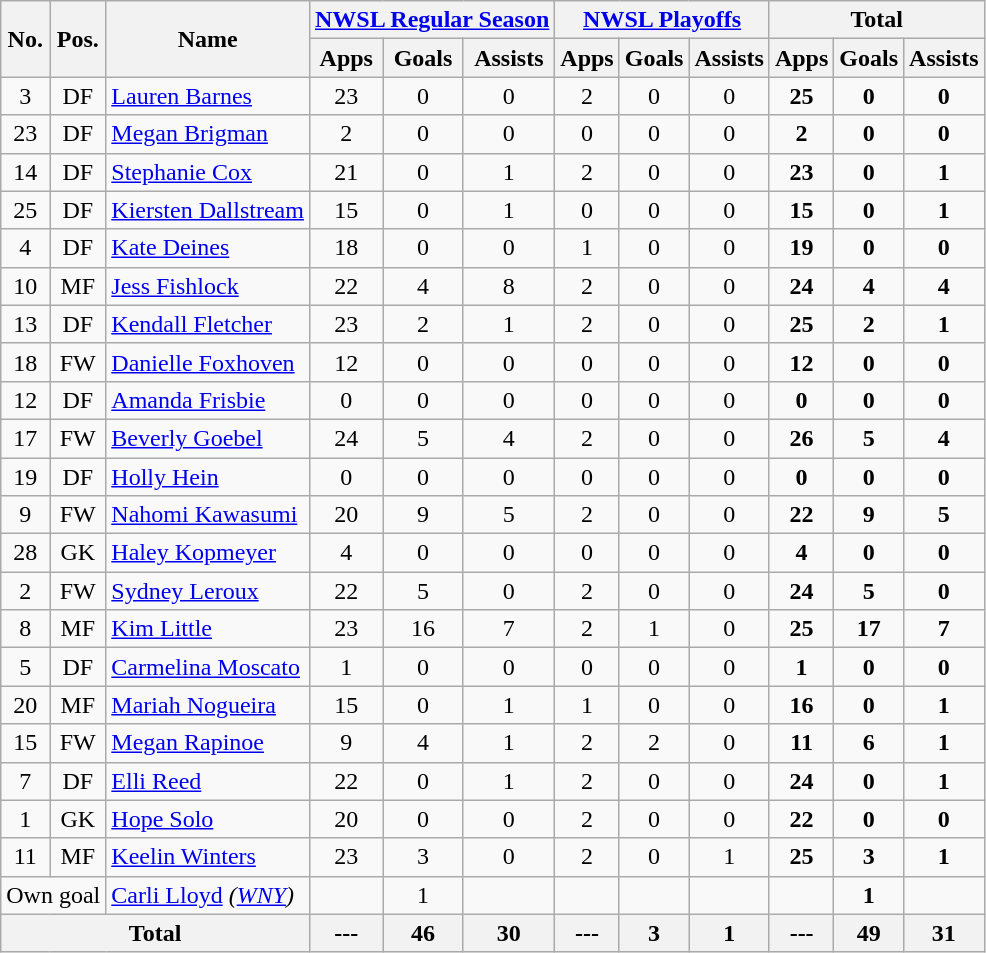<table class="wikitable sortable" style="text-align: center;">
<tr>
<th rowspan="2">No.</th>
<th rowspan="2">Pos.</th>
<th rowspan="2">Name</th>
<th colspan="3"><a href='#'>NWSL Regular Season</a></th>
<th colspan="3"><a href='#'>NWSL Playoffs</a></th>
<th colspan="3">Total</th>
</tr>
<tr>
<th>Apps</th>
<th>Goals</th>
<th>Assists</th>
<th>Apps</th>
<th>Goals</th>
<th>Assists</th>
<th>Apps</th>
<th>Goals</th>
<th>Assists</th>
</tr>
<tr>
<td>3</td>
<td>DF</td>
<td align=left> <a href='#'>Lauren Barnes</a></td>
<td>23</td>
<td>0</td>
<td>0</td>
<td>2</td>
<td>0</td>
<td>0</td>
<td><strong>25</strong></td>
<td><strong>0</strong></td>
<td><strong>0</strong></td>
</tr>
<tr>
<td>23</td>
<td>DF</td>
<td align=left> <a href='#'>Megan Brigman</a></td>
<td>2</td>
<td>0</td>
<td>0</td>
<td>0</td>
<td>0</td>
<td>0</td>
<td><strong>2</strong></td>
<td><strong>0</strong></td>
<td><strong>0</strong></td>
</tr>
<tr>
<td>14</td>
<td>DF</td>
<td align=left> <a href='#'>Stephanie Cox</a></td>
<td>21</td>
<td>0</td>
<td>1</td>
<td>2</td>
<td>0</td>
<td>0</td>
<td><strong>23</strong></td>
<td><strong>0</strong></td>
<td><strong>1</strong></td>
</tr>
<tr>
<td>25</td>
<td>DF</td>
<td align=left> <a href='#'>Kiersten Dallstream</a></td>
<td>15</td>
<td>0</td>
<td>1</td>
<td>0</td>
<td>0</td>
<td>0</td>
<td><strong>15</strong></td>
<td><strong>0</strong></td>
<td><strong>1</strong></td>
</tr>
<tr>
<td>4</td>
<td>DF</td>
<td align=left> <a href='#'>Kate Deines</a></td>
<td>18</td>
<td>0</td>
<td>0</td>
<td>1</td>
<td>0</td>
<td>0</td>
<td><strong>19</strong></td>
<td><strong>0</strong></td>
<td><strong>0</strong></td>
</tr>
<tr>
<td>10</td>
<td>MF</td>
<td align=left> <a href='#'>Jess Fishlock</a></td>
<td>22</td>
<td>4</td>
<td>8</td>
<td>2</td>
<td>0</td>
<td>0</td>
<td><strong>24</strong></td>
<td><strong>4</strong></td>
<td><strong>4</strong></td>
</tr>
<tr>
<td>13</td>
<td>DF</td>
<td align=left> <a href='#'>Kendall Fletcher</a></td>
<td>23</td>
<td>2</td>
<td>1</td>
<td>2</td>
<td>0</td>
<td>0</td>
<td><strong>25</strong></td>
<td><strong>2</strong></td>
<td><strong>1</strong></td>
</tr>
<tr>
<td>18</td>
<td>FW</td>
<td align=left> <a href='#'>Danielle Foxhoven</a></td>
<td>12</td>
<td>0</td>
<td>0</td>
<td>0</td>
<td>0</td>
<td>0</td>
<td><strong>12</strong></td>
<td><strong>0</strong></td>
<td><strong>0</strong></td>
</tr>
<tr>
<td>12</td>
<td>DF</td>
<td align=left> <a href='#'>Amanda Frisbie</a></td>
<td>0</td>
<td>0</td>
<td>0</td>
<td>0</td>
<td>0</td>
<td>0</td>
<td><strong>0</strong></td>
<td><strong>0</strong></td>
<td><strong>0</strong></td>
</tr>
<tr>
<td>17</td>
<td>FW</td>
<td align=left> <a href='#'>Beverly Goebel</a></td>
<td>24</td>
<td>5</td>
<td>4</td>
<td>2</td>
<td>0</td>
<td>0</td>
<td><strong>26</strong></td>
<td><strong>5</strong></td>
<td><strong>4</strong></td>
</tr>
<tr>
<td>19</td>
<td>DF</td>
<td align=left> <a href='#'>Holly Hein</a></td>
<td>0</td>
<td>0</td>
<td>0</td>
<td>0</td>
<td>0</td>
<td>0</td>
<td><strong>0</strong></td>
<td><strong>0</strong></td>
<td><strong>0</strong></td>
</tr>
<tr>
<td>9</td>
<td>FW</td>
<td align=left> <a href='#'>Nahomi Kawasumi</a></td>
<td>20</td>
<td>9</td>
<td>5</td>
<td>2</td>
<td>0</td>
<td>0</td>
<td><strong>22</strong></td>
<td><strong>9</strong></td>
<td><strong>5</strong></td>
</tr>
<tr>
<td>28</td>
<td>GK</td>
<td align=left> <a href='#'>Haley Kopmeyer</a></td>
<td>4</td>
<td>0</td>
<td>0</td>
<td>0</td>
<td>0</td>
<td>0</td>
<td><strong>4</strong></td>
<td><strong>0</strong></td>
<td><strong>0</strong></td>
</tr>
<tr>
<td>2</td>
<td>FW</td>
<td align=left> <a href='#'>Sydney Leroux</a></td>
<td>22</td>
<td>5</td>
<td>0</td>
<td>2</td>
<td>0</td>
<td>0</td>
<td><strong>24</strong></td>
<td><strong>5</strong></td>
<td><strong>0</strong></td>
</tr>
<tr>
<td>8</td>
<td>MF</td>
<td align=left> <a href='#'>Kim Little</a></td>
<td>23</td>
<td>16</td>
<td>7</td>
<td>2</td>
<td>1</td>
<td>0</td>
<td><strong>25</strong></td>
<td><strong>17</strong></td>
<td><strong>7</strong></td>
</tr>
<tr>
<td>5</td>
<td>DF</td>
<td align=left> <a href='#'>Carmelina Moscato</a></td>
<td>1</td>
<td>0</td>
<td>0</td>
<td>0</td>
<td>0</td>
<td>0</td>
<td><strong>1</strong></td>
<td><strong>0</strong></td>
<td><strong>0</strong></td>
</tr>
<tr>
<td>20</td>
<td>MF</td>
<td align=left> <a href='#'>Mariah Nogueira</a></td>
<td>15</td>
<td>0</td>
<td>1</td>
<td>1</td>
<td>0</td>
<td>0</td>
<td><strong>16</strong></td>
<td><strong>0</strong></td>
<td><strong>1</strong></td>
</tr>
<tr>
<td>15</td>
<td>FW</td>
<td align=left> <a href='#'>Megan Rapinoe</a></td>
<td>9</td>
<td>4</td>
<td>1</td>
<td>2</td>
<td>2</td>
<td>0</td>
<td><strong>11</strong></td>
<td><strong>6</strong></td>
<td><strong>1</strong></td>
</tr>
<tr>
<td>7</td>
<td>DF</td>
<td align=left> <a href='#'>Elli Reed</a></td>
<td>22</td>
<td>0</td>
<td>1</td>
<td>2</td>
<td>0</td>
<td>0</td>
<td><strong>24</strong></td>
<td><strong>0</strong></td>
<td><strong>1</strong></td>
</tr>
<tr>
<td>1</td>
<td>GK</td>
<td align=left> <a href='#'>Hope Solo</a></td>
<td>20</td>
<td>0</td>
<td>0</td>
<td>2</td>
<td>0</td>
<td>0</td>
<td><strong>22</strong></td>
<td><strong>0</strong></td>
<td><strong>0</strong></td>
</tr>
<tr>
<td>11</td>
<td>MF</td>
<td align=left> <a href='#'>Keelin Winters</a></td>
<td>23</td>
<td>3</td>
<td>0</td>
<td>2</td>
<td>0</td>
<td>1</td>
<td><strong>25</strong></td>
<td><strong>3</strong></td>
<td><strong>1</strong></td>
</tr>
<tr>
<td colspan=2>Own goal</td>
<td align=left> <a href='#'>Carli Lloyd</a><em> (<a href='#'>WNY</a>)</em></td>
<td></td>
<td>1</td>
<td></td>
<td></td>
<td></td>
<td></td>
<td></td>
<td><strong>1</strong></td>
<td></td>
</tr>
<tr>
<th colspan=3>Total</th>
<th>---</th>
<th>46</th>
<th>30</th>
<th>---</th>
<th>3</th>
<th>1</th>
<th>---</th>
<th>49</th>
<th>31</th>
</tr>
</table>
